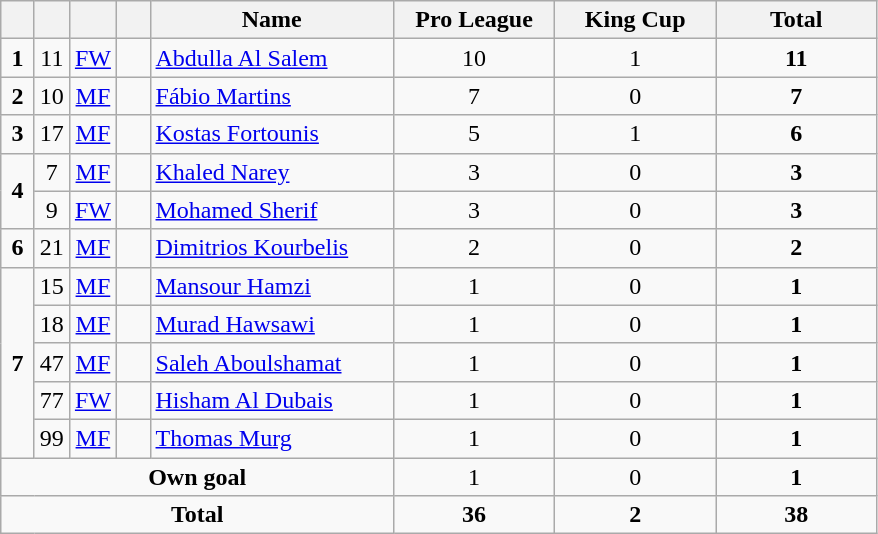<table class="wikitable" style="text-align:center">
<tr>
<th width=15></th>
<th width=15></th>
<th width=15></th>
<th width=15></th>
<th width=155>Name</th>
<th width=100>Pro League</th>
<th width=100>King Cup</th>
<th width=100>Total</th>
</tr>
<tr>
<td><strong>1</strong></td>
<td>11</td>
<td><a href='#'>FW</a></td>
<td></td>
<td align=left><a href='#'>Abdulla Al Salem</a></td>
<td>10</td>
<td>1</td>
<td><strong>11</strong></td>
</tr>
<tr>
<td><strong>2</strong></td>
<td>10</td>
<td><a href='#'>MF</a></td>
<td></td>
<td align=left><a href='#'>Fábio Martins</a></td>
<td>7</td>
<td>0</td>
<td><strong>7</strong></td>
</tr>
<tr>
<td><strong>3</strong></td>
<td>17</td>
<td><a href='#'>MF</a></td>
<td></td>
<td align=left><a href='#'>Kostas Fortounis</a></td>
<td>5</td>
<td>1</td>
<td><strong>6</strong></td>
</tr>
<tr>
<td rowspan=2><strong>4</strong></td>
<td>7</td>
<td><a href='#'>MF</a></td>
<td></td>
<td align=left><a href='#'>Khaled Narey</a></td>
<td>3</td>
<td>0</td>
<td><strong>3</strong></td>
</tr>
<tr>
<td>9</td>
<td><a href='#'>FW</a></td>
<td></td>
<td align=left><a href='#'>Mohamed Sherif</a></td>
<td>3</td>
<td>0</td>
<td><strong>3</strong></td>
</tr>
<tr>
<td><strong>6</strong></td>
<td>21</td>
<td><a href='#'>MF</a></td>
<td></td>
<td align=left><a href='#'>Dimitrios Kourbelis</a></td>
<td>2</td>
<td>0</td>
<td><strong>2</strong></td>
</tr>
<tr>
<td rowspan=5><strong>7</strong></td>
<td>15</td>
<td><a href='#'>MF</a></td>
<td></td>
<td align=left><a href='#'>Mansour Hamzi</a></td>
<td>1</td>
<td>0</td>
<td><strong>1</strong></td>
</tr>
<tr>
<td>18</td>
<td><a href='#'>MF</a></td>
<td></td>
<td align=left><a href='#'>Murad Hawsawi</a></td>
<td>1</td>
<td>0</td>
<td><strong>1</strong></td>
</tr>
<tr>
<td>47</td>
<td><a href='#'>MF</a></td>
<td></td>
<td align=left><a href='#'>Saleh Aboulshamat</a></td>
<td>1</td>
<td>0</td>
<td><strong>1</strong></td>
</tr>
<tr>
<td>77</td>
<td><a href='#'>FW</a></td>
<td></td>
<td align=left><a href='#'>Hisham Al Dubais</a></td>
<td>1</td>
<td>0</td>
<td><strong>1</strong></td>
</tr>
<tr>
<td>99</td>
<td><a href='#'>MF</a></td>
<td></td>
<td align=left><a href='#'>Thomas Murg</a></td>
<td>1</td>
<td>0</td>
<td><strong>1</strong></td>
</tr>
<tr>
<td colspan=5><strong>Own goal</strong></td>
<td>1</td>
<td>0</td>
<td><strong>1</strong></td>
</tr>
<tr>
<td colspan=5><strong>Total</strong></td>
<td><strong>36</strong></td>
<td><strong>2</strong></td>
<td><strong>38</strong></td>
</tr>
</table>
